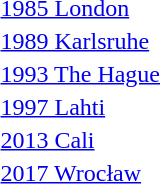<table>
<tr>
<td><a href='#'>1985 London</a></td>
<td></td>
<td></td>
<td></td>
</tr>
<tr>
<td><a href='#'>1989 Karlsruhe</a></td>
<td></td>
<td></td>
<td></td>
</tr>
<tr>
<td><a href='#'>1993 The Hague</a></td>
<td></td>
<td></td>
<td></td>
</tr>
<tr>
<td><a href='#'>1997 Lahti</a></td>
<td></td>
<td></td>
<td></td>
</tr>
<tr>
<td><a href='#'>2013 Cali</a></td>
<td></td>
<td></td>
<td></td>
</tr>
<tr>
<td><a href='#'>2017 Wrocław</a></td>
<td></td>
<td></td>
<td></td>
</tr>
</table>
